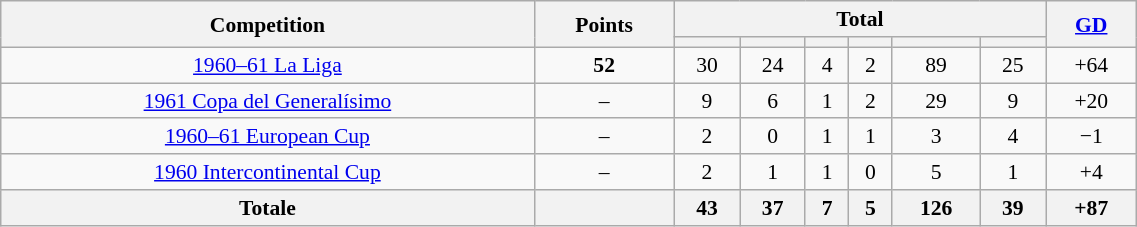<table class="wikitable" style="font-size:90%;width:60%;float:left;text-align:center;">
<tr>
<th rowspan="2">Competition</th>
<th rowspan="2">Points</th>
<th colspan="6">Total</th>
<th rowspan="2"><a href='#'>GD</a></th>
</tr>
<tr>
<th></th>
<th></th>
<th></th>
<th></th>
<th></th>
<th></th>
</tr>
<tr>
<td><a href='#'>1960–61 La Liga</a></td>
<td><strong>52</strong></td>
<td>30</td>
<td>24</td>
<td>4</td>
<td>2</td>
<td>89</td>
<td>25</td>
<td>+64</td>
</tr>
<tr>
<td><a href='#'>1961 Copa del Generalísimo</a></td>
<td>–</td>
<td>9</td>
<td>6</td>
<td>1</td>
<td>2</td>
<td>29</td>
<td>9</td>
<td>+20</td>
</tr>
<tr>
<td><a href='#'>1960–61 European Cup</a></td>
<td>–</td>
<td>2</td>
<td>0</td>
<td>1</td>
<td>1</td>
<td>3</td>
<td>4</td>
<td>−1</td>
</tr>
<tr>
<td><a href='#'>1960 Intercontinental Cup</a></td>
<td>–</td>
<td>2</td>
<td>1</td>
<td>1</td>
<td>0</td>
<td>5</td>
<td>1</td>
<td>+4</td>
</tr>
<tr>
<th>Totale</th>
<th></th>
<th>43</th>
<th>37</th>
<th>7</th>
<th>5</th>
<th>126</th>
<th>39</th>
<th>+87</th>
</tr>
</table>
